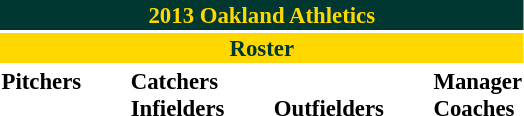<table class="toccolours" style="font-size: 95%;">
<tr>
<th colspan="10" style="background:#003831; color:#ffd800; text-align:center;">2013 Oakland Athletics</th>
</tr>
<tr>
<td colspan="10" style="background:#ffd800; color:#003831; text-align:center;"><strong>Roster</strong></td>
</tr>
<tr>
<td valign="top"><strong>Pitchers</strong><br>
















</td>
<td style="width:25px;"></td>
<td valign="top"><strong>Catchers</strong><br>



<strong>Infielders</strong>













</td>
<td style="width:25px;"></td>
<td valign="top"><br><strong>Outfielders</strong>







</td>
<td style="width:25px;"></td>
<td valign="top"><strong>Manager</strong><br>
<strong>Coaches</strong>
 
 
 
 
 
 
 </td>
</tr>
</table>
